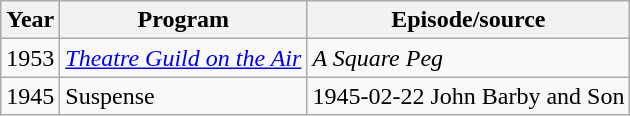<table class="wikitable">
<tr>
<th>Year</th>
<th>Program</th>
<th>Episode/source</th>
</tr>
<tr>
<td>1953</td>
<td><em><a href='#'>Theatre Guild on the Air</a></em></td>
<td><em>A Square Peg</em></td>
</tr>
<tr>
<td>1945</td>
<td>Suspense</td>
<td>1945-02-22 John Barby and Son</td>
</tr>
</table>
